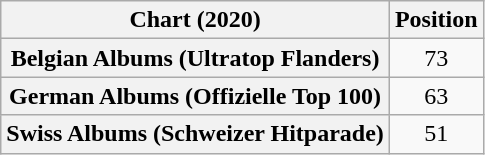<table class="wikitable sortable plainrowheaders" style="text-align:center">
<tr>
<th scope="col">Chart (2020)</th>
<th scope="col">Position</th>
</tr>
<tr>
<th scope="row">Belgian Albums (Ultratop Flanders)</th>
<td>73</td>
</tr>
<tr>
<th scope="row">German Albums (Offizielle Top 100)</th>
<td>63</td>
</tr>
<tr>
<th scope="row">Swiss Albums (Schweizer Hitparade)</th>
<td>51</td>
</tr>
</table>
